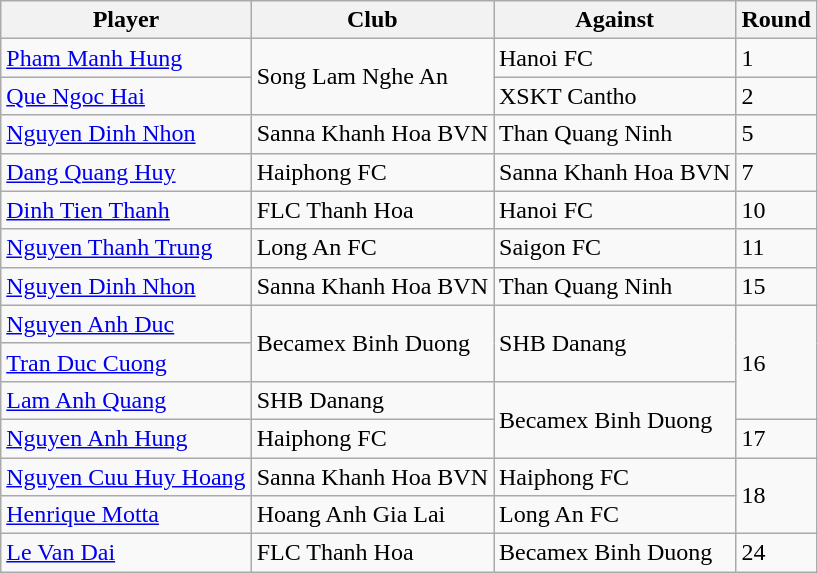<table class="wikitable" style="text-align:left;">
<tr>
<th>Player</th>
<th>Club</th>
<th>Against</th>
<th>Round</th>
</tr>
<tr>
<td align="left"> <a href='#'>Pham Manh Hung</a></td>
<td rowspan=2>Song Lam Nghe An</td>
<td style="text-align:left;">Hanoi FC</td>
<td>1</td>
</tr>
<tr>
<td align="left"> <a href='#'>Que Ngoc Hai</a></td>
<td style="text-align:left;">XSKT Cantho</td>
<td>2</td>
</tr>
<tr>
<td align="left"> <a href='#'>Nguyen Dinh Nhon</a></td>
<td style="text-align:left;">Sanna Khanh Hoa BVN</td>
<td style="text-align:left;">Than Quang Ninh</td>
<td>5</td>
</tr>
<tr>
<td align="left"> <a href='#'>Dang Quang Huy</a></td>
<td style="text-align:left;">Haiphong FC</td>
<td style="text-align:left;">Sanna Khanh Hoa BVN</td>
<td>7</td>
</tr>
<tr>
<td align="left"> <a href='#'>Dinh Tien Thanh</a></td>
<td style="text-align:left;">FLC Thanh Hoa</td>
<td style="text-align:left;">Hanoi FC</td>
<td>10</td>
</tr>
<tr>
<td align="left"> <a href='#'>Nguyen Thanh Trung</a></td>
<td style="text-align:left;">Long An FC</td>
<td style="text-align:left;">Saigon FC</td>
<td>11</td>
</tr>
<tr>
<td align="left"> <a href='#'>Nguyen Dinh Nhon</a></td>
<td style="text-align:left;">Sanna Khanh Hoa BVN</td>
<td style="text-align:left;">Than Quang Ninh</td>
<td>15</td>
</tr>
<tr>
<td align="left"> <a href='#'>Nguyen Anh Duc</a></td>
<td rowspan=2>Becamex Binh Duong</td>
<td rowspan=2>SHB Danang</td>
<td rowspan=3>16</td>
</tr>
<tr>
<td align="left"> <a href='#'>Tran Duc Cuong</a></td>
</tr>
<tr>
<td align="left"> <a href='#'>Lam Anh Quang</a></td>
<td style="text-align:left;">SHB Danang</td>
<td rowspan=2>Becamex Binh Duong</td>
</tr>
<tr>
<td align="left"> <a href='#'>Nguyen Anh Hung</a></td>
<td style="text-align:left;">Haiphong FC</td>
<td>17</td>
</tr>
<tr>
<td align="left"> <a href='#'>Nguyen Cuu Huy Hoang</a></td>
<td style="text-align:left;">Sanna Khanh Hoa BVN</td>
<td style="text-align:left;">Haiphong FC</td>
<td rowspan=2>18</td>
</tr>
<tr>
<td align="left"> <a href='#'>Henrique Motta</a></td>
<td style="text-align:left;">Hoang Anh Gia Lai</td>
<td style="text-align:left;">Long An FC</td>
</tr>
<tr>
<td align="left"> <a href='#'>Le Van Dai</a></td>
<td style="text-align:left;">FLC Thanh Hoa</td>
<td style="text-align:left;">Becamex Binh Duong</td>
<td>24</td>
</tr>
</table>
